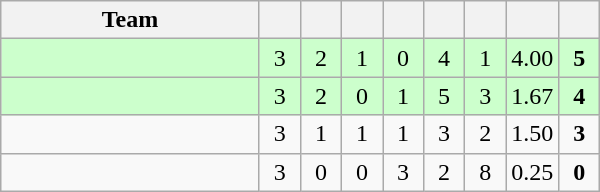<table class="wikitable" style="text-align:center">
<tr>
<th width=165>Team</th>
<th width=20></th>
<th width=20></th>
<th width=20></th>
<th width=20></th>
<th width=20></th>
<th width=20></th>
<th width=20></th>
<th width=20></th>
</tr>
<tr style="background:#cfc;">
<td align="left"></td>
<td>3</td>
<td>2</td>
<td>1</td>
<td>0</td>
<td>4</td>
<td>1</td>
<td>4.00</td>
<td><strong>5</strong></td>
</tr>
<tr style="background:#cfc;">
<td align="left"></td>
<td>3</td>
<td>2</td>
<td>0</td>
<td>1</td>
<td>5</td>
<td>3</td>
<td>1.67</td>
<td><strong>4</strong></td>
</tr>
<tr>
<td align="left"></td>
<td>3</td>
<td>1</td>
<td>1</td>
<td>1</td>
<td>3</td>
<td>2</td>
<td>1.50</td>
<td><strong>3</strong></td>
</tr>
<tr>
<td align="left"></td>
<td>3</td>
<td>0</td>
<td>0</td>
<td>3</td>
<td>2</td>
<td>8</td>
<td>0.25</td>
<td><strong>0</strong></td>
</tr>
</table>
